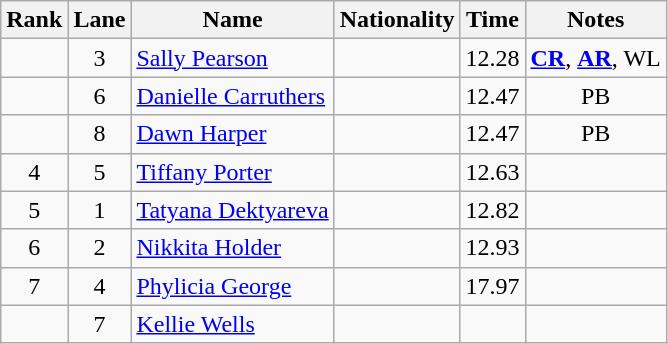<table class="wikitable sortable" style="text-align:center">
<tr>
<th>Rank</th>
<th>Lane</th>
<th>Name</th>
<th>Nationality</th>
<th>Time</th>
<th>Notes</th>
</tr>
<tr>
<td></td>
<td>3</td>
<td align=left><a href='#'>Sally Pearson</a></td>
<td align=left></td>
<td>12.28</td>
<td><strong><a href='#'>CR</a></strong>, <strong><a href='#'>AR</a></strong>, WL</td>
</tr>
<tr>
<td></td>
<td>6</td>
<td align=left><a href='#'>Danielle Carruthers</a></td>
<td align=left></td>
<td>12.47</td>
<td>PB</td>
</tr>
<tr>
<td></td>
<td>8</td>
<td align=left><a href='#'>Dawn Harper</a></td>
<td align=left></td>
<td>12.47</td>
<td>PB</td>
</tr>
<tr>
<td>4</td>
<td>5</td>
<td align=left><a href='#'>Tiffany Porter</a></td>
<td align=left></td>
<td>12.63</td>
<td></td>
</tr>
<tr>
<td>5</td>
<td>1</td>
<td align=left><a href='#'>Tatyana Dektyareva</a></td>
<td align=left></td>
<td>12.82</td>
<td></td>
</tr>
<tr>
<td>6</td>
<td>2</td>
<td align=left><a href='#'>Nikkita Holder</a></td>
<td align=left></td>
<td>12.93</td>
<td></td>
</tr>
<tr>
<td>7</td>
<td>4</td>
<td align=left><a href='#'>Phylicia George</a></td>
<td align=left></td>
<td>17.97</td>
<td></td>
</tr>
<tr>
<td></td>
<td>7</td>
<td align=left><a href='#'>Kellie Wells</a></td>
<td align=left></td>
<td></td>
<td></td>
</tr>
</table>
